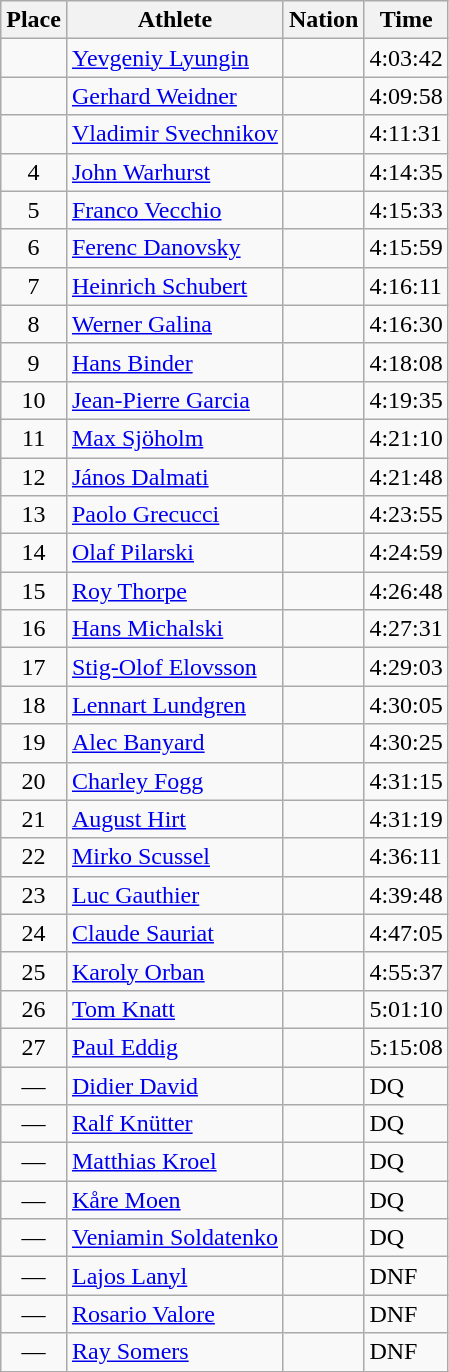<table class=wikitable>
<tr>
<th>Place</th>
<th>Athlete</th>
<th>Nation</th>
<th>Time</th>
</tr>
<tr>
<td align=center></td>
<td><a href='#'>Yevgeniy Lyungin</a></td>
<td></td>
<td>4:03:42</td>
</tr>
<tr>
<td align=center></td>
<td><a href='#'>Gerhard Weidner</a></td>
<td></td>
<td>4:09:58</td>
</tr>
<tr>
<td align=center></td>
<td><a href='#'>Vladimir Svechnikov</a></td>
<td></td>
<td>4:11:31</td>
</tr>
<tr>
<td align=center>4</td>
<td><a href='#'>John Warhurst</a></td>
<td></td>
<td>4:14:35</td>
</tr>
<tr>
<td align=center>5</td>
<td><a href='#'>Franco Vecchio</a></td>
<td></td>
<td>4:15:33</td>
</tr>
<tr>
<td align=center>6</td>
<td><a href='#'>Ferenc Danovsky</a></td>
<td></td>
<td>4:15:59</td>
</tr>
<tr>
<td align=center>7</td>
<td><a href='#'>Heinrich Schubert</a></td>
<td></td>
<td>4:16:11</td>
</tr>
<tr>
<td align=center>8</td>
<td><a href='#'>Werner Galina</a></td>
<td></td>
<td>4:16:30</td>
</tr>
<tr>
<td align=center>9</td>
<td><a href='#'>Hans Binder</a></td>
<td></td>
<td>4:18:08</td>
</tr>
<tr>
<td align=center>10</td>
<td><a href='#'>Jean-Pierre Garcia</a></td>
<td></td>
<td>4:19:35</td>
</tr>
<tr>
<td align=center>11</td>
<td><a href='#'>Max Sjöholm</a></td>
<td></td>
<td>4:21:10</td>
</tr>
<tr>
<td align=center>12</td>
<td><a href='#'>János Dalmati</a></td>
<td></td>
<td>4:21:48</td>
</tr>
<tr>
<td align=center>13</td>
<td><a href='#'>Paolo Grecucci</a></td>
<td></td>
<td>4:23:55</td>
</tr>
<tr>
<td align=center>14</td>
<td><a href='#'>Olaf Pilarski</a></td>
<td></td>
<td>4:24:59</td>
</tr>
<tr>
<td align=center>15</td>
<td><a href='#'>Roy Thorpe</a></td>
<td></td>
<td>4:26:48</td>
</tr>
<tr>
<td align=center>16</td>
<td><a href='#'>Hans Michalski</a></td>
<td></td>
<td>4:27:31</td>
</tr>
<tr>
<td align=center>17</td>
<td><a href='#'>Stig-Olof Elovsson</a></td>
<td></td>
<td>4:29:03</td>
</tr>
<tr>
<td align=center>18</td>
<td><a href='#'>Lennart Lundgren</a></td>
<td></td>
<td>4:30:05</td>
</tr>
<tr>
<td align=center>19</td>
<td><a href='#'>Alec Banyard</a></td>
<td></td>
<td>4:30:25</td>
</tr>
<tr>
<td align=center>20</td>
<td><a href='#'>Charley Fogg</a></td>
<td></td>
<td>4:31:15</td>
</tr>
<tr>
<td align=center>21</td>
<td><a href='#'>August Hirt</a></td>
<td></td>
<td>4:31:19</td>
</tr>
<tr>
<td align=center>22</td>
<td><a href='#'>Mirko Scussel</a></td>
<td></td>
<td>4:36:11</td>
</tr>
<tr>
<td align=center>23</td>
<td><a href='#'>Luc Gauthier</a></td>
<td></td>
<td>4:39:48</td>
</tr>
<tr>
<td align=center>24</td>
<td><a href='#'>Claude Sauriat</a></td>
<td></td>
<td>4:47:05</td>
</tr>
<tr>
<td align=center>25</td>
<td><a href='#'>Karoly Orban</a></td>
<td></td>
<td>4:55:37</td>
</tr>
<tr>
<td align=center>26</td>
<td><a href='#'>Tom Knatt</a></td>
<td></td>
<td>5:01:10</td>
</tr>
<tr>
<td align=center>27</td>
<td><a href='#'>Paul Eddig</a></td>
<td></td>
<td>5:15:08</td>
</tr>
<tr>
<td align=center>—</td>
<td><a href='#'>Didier David</a></td>
<td></td>
<td>DQ</td>
</tr>
<tr>
<td align=center>—</td>
<td><a href='#'>Ralf Knütter</a></td>
<td></td>
<td>DQ</td>
</tr>
<tr>
<td align=center>—</td>
<td><a href='#'>Matthias Kroel</a></td>
<td></td>
<td>DQ</td>
</tr>
<tr>
<td align=center>—</td>
<td><a href='#'>Kåre Moen</a></td>
<td></td>
<td>DQ</td>
</tr>
<tr>
<td align=center>—</td>
<td><a href='#'>Veniamin Soldatenko</a></td>
<td></td>
<td>DQ</td>
</tr>
<tr>
<td align=center>—</td>
<td><a href='#'>Lajos Lanyl</a></td>
<td></td>
<td>DNF</td>
</tr>
<tr>
<td align=center>—</td>
<td><a href='#'>Rosario Valore</a></td>
<td></td>
<td>DNF</td>
</tr>
<tr>
<td align=center>—</td>
<td><a href='#'>Ray Somers</a></td>
<td></td>
<td>DNF</td>
</tr>
</table>
